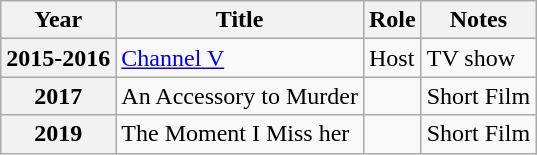<table class="wikitable plainrowheaders sortable">
<tr>
<th scope="col">Year</th>
<th scope="col">Title</th>
<th scope="col">Role</th>
<th scope="col" class="unsortable">Notes</th>
</tr>
<tr>
<th scope="row">2015-2016</th>
<td><a href='#'>Channel V</a></td>
<td>Host</td>
<td>TV show</td>
</tr>
<tr>
<th scope="row">2017</th>
<td>An Accessory to Murder</td>
<td></td>
<td>Short Film</td>
</tr>
<tr>
<th scope="row">2019</th>
<td>The Moment I Miss her</td>
<td></td>
<td>Short Film</td>
</tr>
</table>
